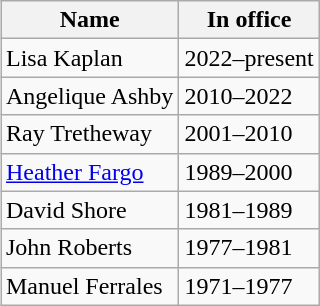<table class="wikitable" style="margin-left:30px" align=right>
<tr>
<th>Name</th>
<th colspan="2">In office</th>
</tr>
<tr>
<td>Lisa Kaplan</td>
<td>2022–present</td>
</tr>
<tr>
<td>Angelique Ashby</td>
<td>2010–2022</td>
</tr>
<tr>
<td>Ray Tretheway </td>
<td>2001–2010</td>
</tr>
<tr>
<td><a href='#'>Heather Fargo</a> </td>
<td>1989–2000</td>
</tr>
<tr>
<td>David Shore</td>
<td>1981–1989</td>
</tr>
<tr>
<td>John Roberts</td>
<td>1977–1981</td>
</tr>
<tr>
<td>Manuel Ferrales</td>
<td>1971–1977</td>
</tr>
</table>
